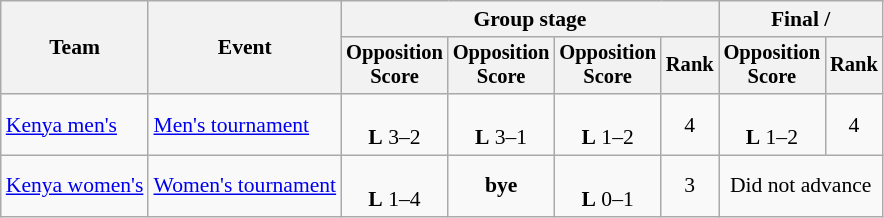<table class=wikitable style=font-size:90%;text-align:center>
<tr>
<th rowspan=2>Team</th>
<th rowspan=2>Event</th>
<th colspan=4>Group stage</th>
<th colspan=2>Final / </th>
</tr>
<tr style=font-size:95%>
<th>Opposition<br>Score</th>
<th>Opposition<br>Score</th>
<th>Opposition<br>Score</th>
<th>Rank</th>
<th>Opposition<br>Score</th>
<th>Rank</th>
</tr>
<tr>
<td align=left><a href='#'>Kenya men's</a></td>
<td align=left><a href='#'>Men's tournament</a></td>
<td><br><strong>L</strong> 3–2</td>
<td><br><strong>L</strong> 3–1</td>
<td><br><strong>L</strong> 1–2</td>
<td>4</td>
<td><br><strong>L</strong> 1–2</td>
<td>4</td>
</tr>
<tr>
<td align=left><a href='#'>Kenya women's</a></td>
<td align=left><a href='#'>Women's tournament</a></td>
<td><br><strong>L</strong> 1–4</td>
<td><strong>bye</strong></td>
<td><br><strong>L</strong> 0–1</td>
<td>3</td>
<td colspan=2>Did not advance</td>
</tr>
</table>
